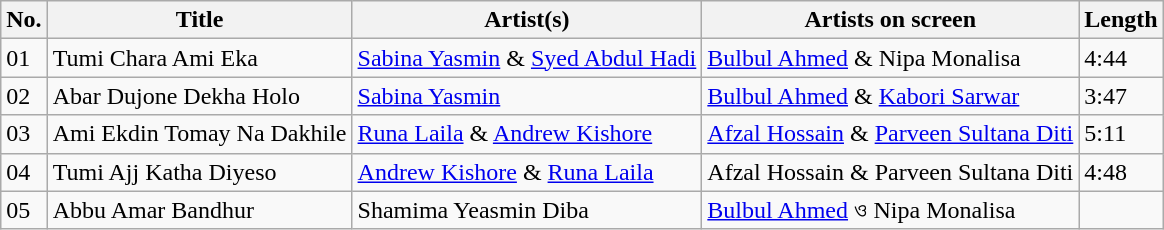<table class="wikitable">
<tr>
<th>No.</th>
<th>Title</th>
<th>Artist(s)</th>
<th>Artists on screen</th>
<th>Length</th>
</tr>
<tr>
<td>01</td>
<td>Tumi Chara Ami Eka</td>
<td><a href='#'>Sabina Yasmin</a> & <a href='#'>Syed Abdul Hadi</a></td>
<td><a href='#'>Bulbul Ahmed</a> & Nipa Monalisa</td>
<td>4:44</td>
</tr>
<tr>
<td>02</td>
<td>Abar Dujone Dekha Holo</td>
<td><a href='#'>Sabina Yasmin</a></td>
<td><a href='#'>Bulbul Ahmed</a> & <a href='#'>Kabori Sarwar</a></td>
<td>3:47</td>
</tr>
<tr>
<td>03</td>
<td>Ami Ekdin Tomay Na Dakhile</td>
<td><a href='#'>Runa Laila</a> & <a href='#'>Andrew Kishore</a></td>
<td><a href='#'>Afzal Hossain</a> & <a href='#'>Parveen Sultana Diti</a></td>
<td>5:11</td>
</tr>
<tr>
<td>04</td>
<td>Tumi Ajj Katha Diyeso</td>
<td><a href='#'>Andrew Kishore</a> & <a href='#'>Runa Laila</a></td>
<td>Afzal Hossain & Parveen Sultana Diti</td>
<td>4:48</td>
</tr>
<tr>
<td>05</td>
<td>Abbu Amar Bandhur</td>
<td>Shamima Yeasmin Diba</td>
<td><a href='#'>Bulbul Ahmed</a> ও Nipa Monalisa</td>
<td></td>
</tr>
</table>
